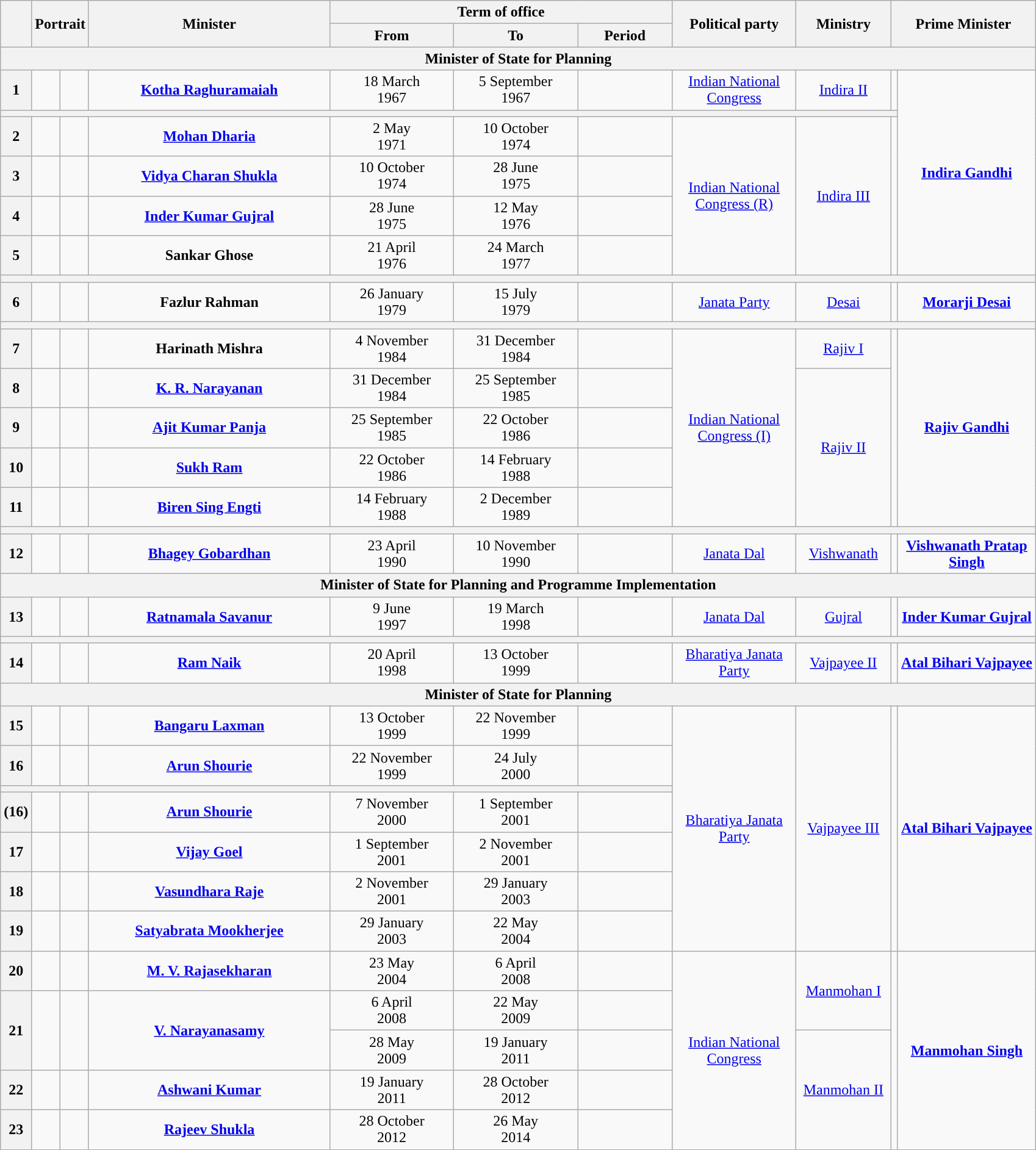<table class="wikitable" style="text-align:center">
<tr>
<th rowspan="2"></th>
<th rowspan="2" colspan="2">Portrait</th>
<th rowspan="2" style="width:16em">Minister<br></th>
<th colspan="3">Term of office</th>
<th rowspan="2" style="width:8em">Political party</th>
<th rowspan="2" style="width:6em">Ministry</th>
<th rowspan="2" colspan="2">Prime Minister</th>
</tr>
<tr>
<th style="width:8em">From</th>
<th style="width:8em">To</th>
<th style="width:6em">Period</th>
</tr>
<tr>
<th colspan="11">Minister of State for Planning</th>
</tr>
<tr>
<th>1</th>
<td></td>
<td></td>
<td><strong><a href='#'>Kotha Raghuramaiah</a></strong><br></td>
<td>18 March<br>1967</td>
<td>5 September<br>1967</td>
<td><strong></strong></td>
<td><a href='#'>Indian National Congress</a></td>
<td><a href='#'>Indira II</a></td>
<td></td>
<td rowspan="6" style="width:9em"><strong><a href='#'>Indira Gandhi</a></strong></td>
</tr>
<tr>
<th colspan=10"></th>
</tr>
<tr>
<th>2</th>
<td></td>
<td></td>
<td><strong><a href='#'>Mohan Dharia</a></strong><br></td>
<td>2 May<br>1971</td>
<td>10 October<br>1974</td>
<td><strong></strong></td>
<td rowspan="4"><a href='#'>Indian National Congress (R)</a></td>
<td rowspan="4"><a href='#'>Indira III</a></td>
<td rowspan="4"></td>
</tr>
<tr>
<th>3</th>
<td></td>
<td></td>
<td><strong><a href='#'>Vidya Charan Shukla</a></strong><br></td>
<td>10 October<br>1974</td>
<td>28 June<br>1975</td>
<td><strong></strong></td>
</tr>
<tr>
<th>4</th>
<td></td>
<td></td>
<td><strong><a href='#'>Inder Kumar Gujral</a></strong><br></td>
<td>28 June<br>1975</td>
<td>12 May<br>1976</td>
<td><strong></strong></td>
</tr>
<tr>
<th>5</th>
<td></td>
<td></td>
<td><strong>Sankar Ghose</strong><br></td>
<td>21 April<br>1976</td>
<td>24 March<br>1977</td>
<td><strong></strong></td>
</tr>
<tr>
<th colspan="11"></th>
</tr>
<tr>
<th>6</th>
<td></td>
<td></td>
<td><strong>Fazlur Rahman</strong><br></td>
<td>26 January<br>1979</td>
<td>15 July<br>1979</td>
<td><strong></strong></td>
<td><a href='#'>Janata Party</a></td>
<td><a href='#'>Desai</a></td>
<td></td>
<td><strong><a href='#'>Morarji Desai</a></strong></td>
</tr>
<tr>
<th colspan="11"></th>
</tr>
<tr>
<th>7</th>
<td></td>
<td></td>
<td><strong>Harinath Mishra</strong><br></td>
<td>4 November<br>1984</td>
<td>31 December<br>1984</td>
<td><strong></strong></td>
<td rowspan="5"><a href='#'>Indian National Congress (I)</a></td>
<td><a href='#'>Rajiv I</a></td>
<td rowspan="5"></td>
<td rowspan="5"><strong><a href='#'>Rajiv Gandhi</a></strong></td>
</tr>
<tr>
<th>8</th>
<td></td>
<td></td>
<td><strong><a href='#'>K. R. Narayanan</a></strong><br></td>
<td>31 December<br>1984</td>
<td>25 September<br>1985</td>
<td><strong></strong></td>
<td rowspan="4"><a href='#'>Rajiv II</a></td>
</tr>
<tr>
<th>9</th>
<td></td>
<td></td>
<td><strong><a href='#'>Ajit Kumar Panja</a></strong><br></td>
<td>25 September<br>1985</td>
<td>22 October<br>1986</td>
<td><strong></strong></td>
</tr>
<tr>
<th>10</th>
<td></td>
<td></td>
<td><strong><a href='#'>Sukh Ram</a></strong><br></td>
<td>22 October<br>1986</td>
<td>14 February<br>1988</td>
<td><strong></strong></td>
</tr>
<tr>
<th>11</th>
<td></td>
<td></td>
<td><strong><a href='#'>Biren Sing Engti</a></strong><br></td>
<td>14 February<br>1988</td>
<td>2 December<br>1989</td>
<td><strong></strong></td>
</tr>
<tr>
<th colspan="11"></th>
</tr>
<tr>
<th>12</th>
<td></td>
<td></td>
<td><strong><a href='#'>Bhagey Gobardhan</a></strong><br></td>
<td>23 April<br>1990</td>
<td>10 November<br>1990</td>
<td><strong></strong></td>
<td><a href='#'>Janata Dal</a></td>
<td><a href='#'>Vishwanath</a></td>
<td></td>
<td><strong><a href='#'>Vishwanath Pratap Singh</a></strong></td>
</tr>
<tr>
<th colspan="11">Minister of State for Planning and Programme Implementation</th>
</tr>
<tr>
<th>13</th>
<td></td>
<td></td>
<td><strong><a href='#'>Ratnamala Savanur</a></strong><br></td>
<td>9 June<br>1997</td>
<td>19 March<br>1998</td>
<td><strong></strong></td>
<td><a href='#'>Janata Dal</a></td>
<td><a href='#'>Gujral</a></td>
<td></td>
<td><strong><a href='#'>Inder Kumar Gujral</a></strong></td>
</tr>
<tr>
<th colspan="11"></th>
</tr>
<tr>
<th>14</th>
<td></td>
<td></td>
<td><strong><a href='#'>Ram Naik</a></strong><br></td>
<td>20 April<br>1998</td>
<td>13 October<br>1999</td>
<td><strong></strong></td>
<td><a href='#'>Bharatiya Janata Party</a></td>
<td><a href='#'>Vajpayee II</a></td>
<td></td>
<td><strong><a href='#'>Atal Bihari Vajpayee</a></strong></td>
</tr>
<tr>
<th colspan="11">Minister of State for Planning</th>
</tr>
<tr>
<th>15</th>
<td></td>
<td></td>
<td><strong><a href='#'>Bangaru Laxman</a></strong><br></td>
<td>13 October<br>1999</td>
<td>22 November<br>1999</td>
<td><strong></strong></td>
<td rowspan="7"><a href='#'>Bharatiya Janata Party</a></td>
<td rowspan="7"><a href='#'>Vajpayee III</a></td>
<td rowspan="7"></td>
<td rowspan="7"><strong><a href='#'>Atal Bihari Vajpayee</a></strong></td>
</tr>
<tr>
<th>16</th>
<td></td>
<td></td>
<td><strong><a href='#'>Arun Shourie</a></strong><br></td>
<td>22 November<br>1999</td>
<td>24 July<br>2000</td>
<td><strong></strong></td>
</tr>
<tr>
<th colspan="7"></th>
</tr>
<tr>
<th>(16)</th>
<td></td>
<td></td>
<td><strong><a href='#'>Arun Shourie</a></strong><br></td>
<td>7 November<br>2000</td>
<td>1 September<br>2001</td>
<td><strong></strong></td>
</tr>
<tr>
<th>17</th>
<td></td>
<td></td>
<td><strong><a href='#'>Vijay Goel</a></strong><br></td>
<td>1 September<br>2001</td>
<td>2 November<br>2001</td>
<td><strong></strong></td>
</tr>
<tr>
<th>18</th>
<td></td>
<td></td>
<td><strong><a href='#'>Vasundhara Raje</a></strong><br></td>
<td>2 November<br>2001</td>
<td>29 January<br>2003</td>
<td><strong></strong></td>
</tr>
<tr>
<th>19</th>
<td></td>
<td></td>
<td><strong><a href='#'>Satyabrata Mookherjee</a></strong><br></td>
<td>29 January<br>2003</td>
<td>22 May<br>2004</td>
<td><strong></strong></td>
</tr>
<tr>
<th>20</th>
<td></td>
<td></td>
<td><strong><a href='#'>M. V. Rajasekharan</a></strong><br></td>
<td>23 May<br>2004</td>
<td>6 April<br>2008</td>
<td><strong></strong></td>
<td rowspan="5"><a href='#'>Indian National Congress</a></td>
<td rowspan="2"><a href='#'>Manmohan I</a></td>
<td rowspan="5"></td>
<td rowspan="5"><strong><a href='#'>Manmohan Singh</a></strong></td>
</tr>
<tr>
<th rowspan="2">21</th>
<td rowspan="2"></td>
<td rowspan="2"></td>
<td rowspan="2"><strong><a href='#'>V. Narayanasamy</a></strong><br></td>
<td>6 April<br>2008</td>
<td>22 May<br>2009</td>
<td><strong></strong></td>
</tr>
<tr>
<td>28 May<br>2009</td>
<td>19 January<br>2011</td>
<td><strong></strong></td>
<td rowspan="3"><a href='#'>Manmohan II</a></td>
</tr>
<tr>
<th>22</th>
<td></td>
<td></td>
<td><strong><a href='#'>Ashwani Kumar</a></strong><br></td>
<td>19 January<br>2011</td>
<td>28 October<br>2012</td>
<td><strong></strong></td>
</tr>
<tr>
<th>23</th>
<td></td>
<td></td>
<td><strong><a href='#'>Rajeev Shukla</a></strong><br></td>
<td>28 October<br>2012</td>
<td>26 May<br>2014</td>
<td><strong></strong></td>
</tr>
<tr>
</tr>
</table>
